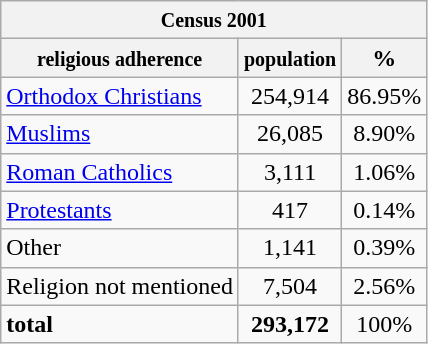<table class="wikitable">
<tr>
<th colspan=3><small>Census 2001</small></th>
</tr>
<tr>
<th><small>religious adherence</small></th>
<th><small>population</small></th>
<th>%</th>
</tr>
<tr>
<td><a href='#'>Orthodox Christians</a></td>
<td align="middle">254,914</td>
<td align="middle">86.95%</td>
</tr>
<tr>
<td><a href='#'>Muslims</a></td>
<td align="middle">26,085</td>
<td align="middle">8.90%</td>
</tr>
<tr>
<td><a href='#'>Roman Catholics</a></td>
<td align="middle">3,111</td>
<td align="middle">1.06%</td>
</tr>
<tr>
<td><a href='#'>Protestants</a></td>
<td align="middle">417</td>
<td align="middle">0.14%</td>
</tr>
<tr>
<td>Other</td>
<td align="middle">1,141</td>
<td align="middle">0.39%</td>
</tr>
<tr>
<td>Religion not mentioned</td>
<td align="middle">7,504</td>
<td align="middle">2.56%</td>
</tr>
<tr>
<td><strong>total</strong></td>
<td align="middle"><strong>293,172</strong></td>
<td align="middle">100%</td>
</tr>
</table>
